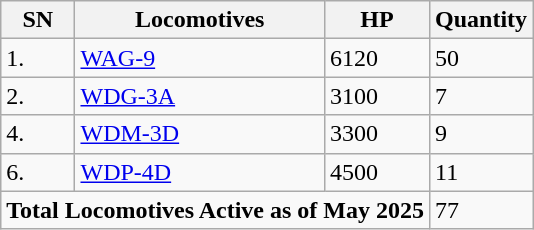<table class="wikitable">
<tr>
<th>SN</th>
<th>Locomotives</th>
<th>HP</th>
<th>Quantity</th>
</tr>
<tr>
<td>1.</td>
<td><a href='#'>WAG-9</a></td>
<td>6120</td>
<td>50</td>
</tr>
<tr>
<td>2.</td>
<td><a href='#'>WDG-3A</a></td>
<td>3100</td>
<td>7</td>
</tr>
<tr>
<td>4.</td>
<td><a href='#'>WDM-3D</a></td>
<td>3300</td>
<td>9</td>
</tr>
<tr>
<td>6.</td>
<td><a href='#'>WDP-4D</a></td>
<td>4500</td>
<td>11</td>
</tr>
<tr>
<td colspan="3"><strong>Total Locomotives Active as of May 2025</strong></td>
<td>77</td>
</tr>
</table>
